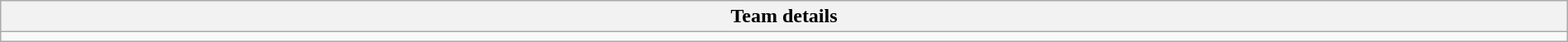<table class="wikitable collapsible collapsed" style="width:100%">
<tr>
<th>Team details</th>
</tr>
<tr>
<td></td>
</tr>
</table>
